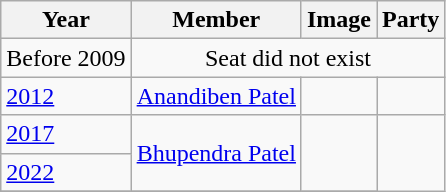<table class="wikitable sortable">
<tr>
<th>Year</th>
<th>Member</th>
<th>Image</th>
<th colspan="2">Party</th>
</tr>
<tr>
<td>Before 2009</td>
<td colspan=4 align=center>Seat did not exist</td>
</tr>
<tr>
<td><a href='#'>2012</a></td>
<td><a href='#'>Anandiben Patel</a></td>
<td></td>
<td></td>
</tr>
<tr>
<td><a href='#'>2017</a></td>
<td rowspan=2><a href='#'>Bhupendra Patel</a></td>
<td rowspan=2></td>
</tr>
<tr>
<td><a href='#'>2022</a></td>
</tr>
<tr>
</tr>
</table>
